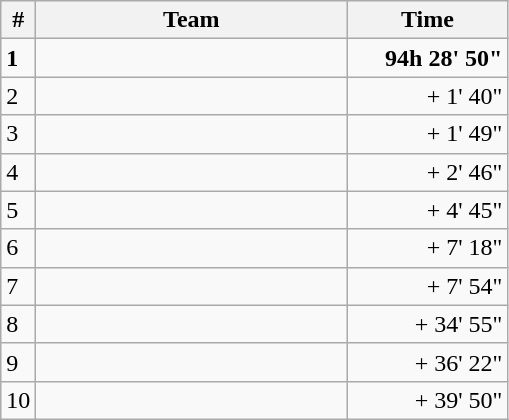<table class="wikitable">
<tr>
<th>#</th>
<th width=200>Team</th>
<th width=100>Time</th>
</tr>
<tr>
<td><strong>1</strong></td>
<td><strong></strong></td>
<td align=right><strong>94h 28' 50"</strong></td>
</tr>
<tr>
<td>2</td>
<td></td>
<td align=right>+ 1' 40"</td>
</tr>
<tr>
<td>3</td>
<td></td>
<td align=right>+ 1' 49"</td>
</tr>
<tr>
<td>4</td>
<td></td>
<td align=right>+ 2' 46"</td>
</tr>
<tr>
<td>5</td>
<td></td>
<td align=right>+ 4' 45"</td>
</tr>
<tr>
<td>6</td>
<td></td>
<td align=right>+ 7' 18"</td>
</tr>
<tr>
<td>7</td>
<td></td>
<td align=right>+ 7' 54"</td>
</tr>
<tr>
<td>8</td>
<td></td>
<td align=right>+ 34' 55"</td>
</tr>
<tr>
<td>9</td>
<td></td>
<td align=right>+ 36' 22"</td>
</tr>
<tr>
<td>10</td>
<td></td>
<td align=right>+ 39' 50"</td>
</tr>
</table>
